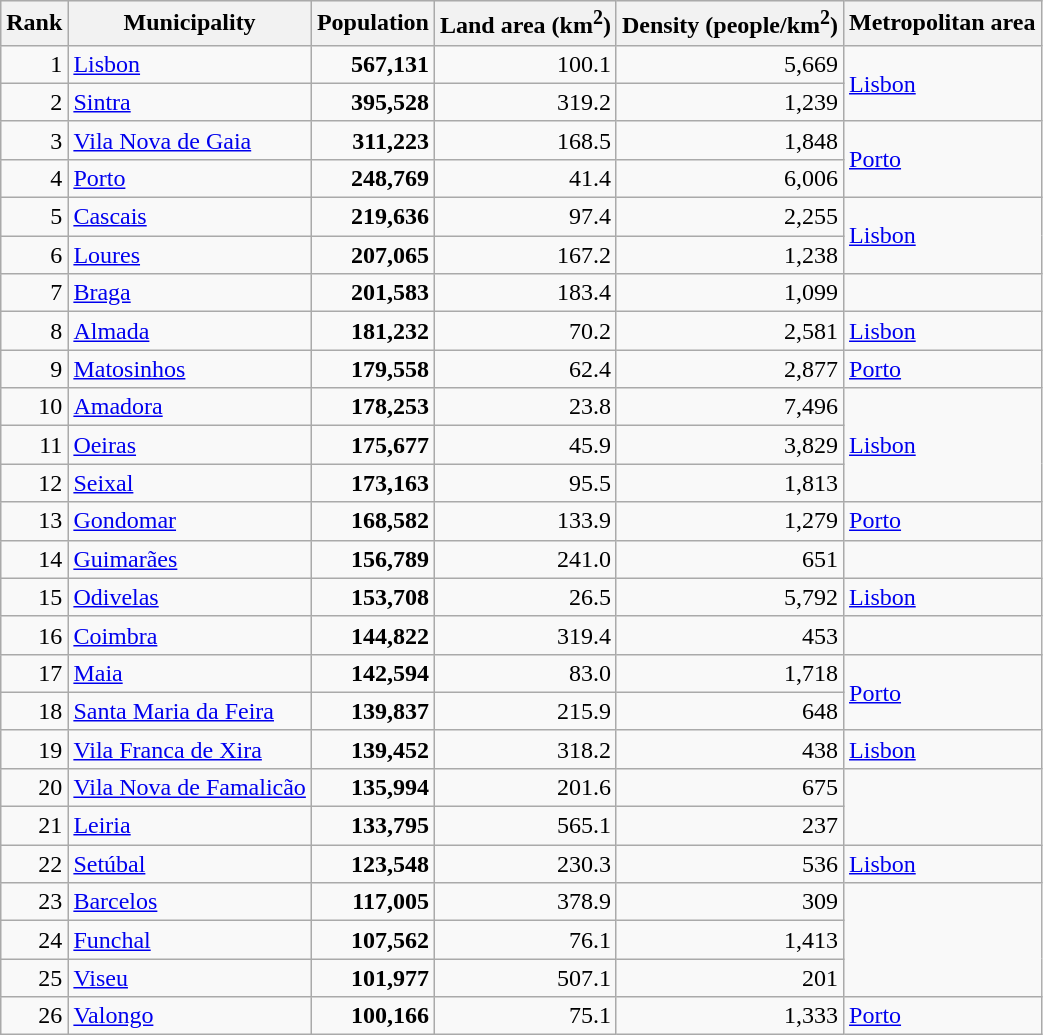<table class="wikitable sortable" | border="1" cellpadding="4" cellspacing="0" style="border: 1px solid #afafaf; border-collapse: collapse;">
<tr style="background: #efefef;">
<th align=right>Rank</th>
<th align=left>Municipality</th>
<th align=right>Population</th>
<th align=right>Land area (km<sup>2</sup>)</th>
<th align=right>Density (people/km<sup>2</sup>)</th>
<th align=left>Metropolitan area</th>
</tr>
<tr align=right>
<td>1</td>
<td align=left><a href='#'>Lisbon</a></td>
<td><strong>567,131</strong></td>
<td>100.1</td>
<td>5,669</td>
<td align=left rowspan=2><a href='#'>Lisbon</a></td>
</tr>
<tr align=right>
<td>2</td>
<td align=left><a href='#'>Sintra</a></td>
<td><strong>395,528</strong></td>
<td>319.2</td>
<td>1,239</td>
</tr>
<tr align=right>
<td>3</td>
<td align=left><a href='#'>Vila Nova de Gaia</a></td>
<td><strong>311,223</strong></td>
<td>168.5</td>
<td>1,848</td>
<td align=left rowspan=2><a href='#'>Porto</a></td>
</tr>
<tr align=right>
<td>4</td>
<td align=left><a href='#'>Porto</a></td>
<td><strong>248,769</strong></td>
<td>41.4</td>
<td>6,006</td>
</tr>
<tr align=right>
<td>5</td>
<td align=left><a href='#'>Cascais</a></td>
<td><strong>219,636</strong></td>
<td>97.4</td>
<td>2,255</td>
<td align=left rowspan=2><a href='#'>Lisbon</a></td>
</tr>
<tr align=right>
<td>6</td>
<td align=left><a href='#'>Loures</a></td>
<td><strong>207,065</strong></td>
<td>167.2</td>
<td>1,238</td>
</tr>
<tr align=right>
<td>7</td>
<td align=left><a href='#'>Braga</a></td>
<td><strong>201,583</strong></td>
<td>183.4</td>
<td>1,099</td>
</tr>
<tr align=right>
<td>8</td>
<td align=left><a href='#'>Almada</a></td>
<td><strong>181,232</strong></td>
<td>70.2</td>
<td>2,581</td>
<td align=left><a href='#'>Lisbon</a></td>
</tr>
<tr align=right>
<td>9</td>
<td align=left><a href='#'>Matosinhos</a></td>
<td><strong>179,558</strong></td>
<td>62.4</td>
<td>2,877</td>
<td align=left><a href='#'>Porto</a></td>
</tr>
<tr align=right>
<td>10</td>
<td align=left><a href='#'>Amadora</a></td>
<td><strong>178,253</strong></td>
<td>23.8</td>
<td>7,496</td>
<td align=left rowspan=3><a href='#'>Lisbon</a></td>
</tr>
<tr align=right>
<td>11</td>
<td align=left><a href='#'>Oeiras</a></td>
<td><strong>175,677</strong></td>
<td>45.9</td>
<td>3,829</td>
</tr>
<tr align=right>
<td>12</td>
<td align=left><a href='#'>Seixal</a></td>
<td><strong>173,163</strong></td>
<td>95.5</td>
<td>1,813</td>
</tr>
<tr align=right>
<td>13</td>
<td align=left><a href='#'>Gondomar</a></td>
<td><strong>168,582</strong></td>
<td>133.9</td>
<td>1,279</td>
<td align=left><a href='#'>Porto</a></td>
</tr>
<tr align=right>
<td>14</td>
<td align=left><a href='#'>Guimarães</a></td>
<td><strong>156,789</strong></td>
<td>241.0</td>
<td>651</td>
</tr>
<tr align=right>
<td>15</td>
<td align=left><a href='#'>Odivelas</a></td>
<td><strong>153,708</strong></td>
<td>26.5</td>
<td>5,792</td>
<td align=left><a href='#'>Lisbon</a></td>
</tr>
<tr align=right>
<td>16</td>
<td align=left><a href='#'>Coimbra</a></td>
<td><strong>144,822</strong></td>
<td>319.4</td>
<td>453</td>
</tr>
<tr align=right>
<td>17</td>
<td align=left><a href='#'>Maia</a></td>
<td><strong>142,594</strong></td>
<td>83.0</td>
<td>1,718</td>
<td align=left rowspan=2><a href='#'>Porto</a></td>
</tr>
<tr align=right>
<td>18</td>
<td align=left><a href='#'>Santa Maria da Feira</a></td>
<td><strong>139,837</strong></td>
<td>215.9</td>
<td>648</td>
</tr>
<tr align=right>
<td>19</td>
<td align=left><a href='#'>Vila Franca de Xira</a></td>
<td><strong>139,452</strong></td>
<td>318.2</td>
<td>438</td>
<td align=left><a href='#'>Lisbon</a></td>
</tr>
<tr align=right>
<td>20</td>
<td align=left><a href='#'>Vila Nova de Famalicão</a></td>
<td><strong>135,994</strong></td>
<td>201.6</td>
<td>675</td>
</tr>
<tr align=right>
<td>21</td>
<td align=left><a href='#'>Leiria</a></td>
<td><strong>133,795</strong></td>
<td>565.1</td>
<td>237</td>
</tr>
<tr align=right>
<td>22</td>
<td align=left><a href='#'>Setúbal</a></td>
<td><strong>123,548</strong></td>
<td>230.3</td>
<td>536</td>
<td align=left><a href='#'>Lisbon</a></td>
</tr>
<tr align=right>
<td>23</td>
<td align=left><a href='#'>Barcelos</a></td>
<td><strong>117,005</strong></td>
<td>378.9</td>
<td>309</td>
</tr>
<tr align=right>
<td>24</td>
<td align=left><a href='#'>Funchal</a></td>
<td><strong>107,562</strong></td>
<td>76.1</td>
<td>1,413</td>
</tr>
<tr align=right>
<td>25</td>
<td align=left><a href='#'>Viseu</a></td>
<td><strong>101,977</strong></td>
<td>507.1</td>
<td>201</td>
</tr>
<tr align=right>
<td>26</td>
<td align=left><a href='#'>Valongo</a></td>
<td><strong>100,166</strong></td>
<td>75.1</td>
<td>1,333</td>
<td align=left><a href='#'>Porto</a></td>
</tr>
</table>
